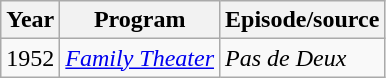<table class="wikitable">
<tr>
<th>Year</th>
<th>Program</th>
<th>Episode/source</th>
</tr>
<tr>
<td>1952</td>
<td><em><a href='#'>Family Theater</a></em></td>
<td><em>Pas de Deux</em></td>
</tr>
</table>
